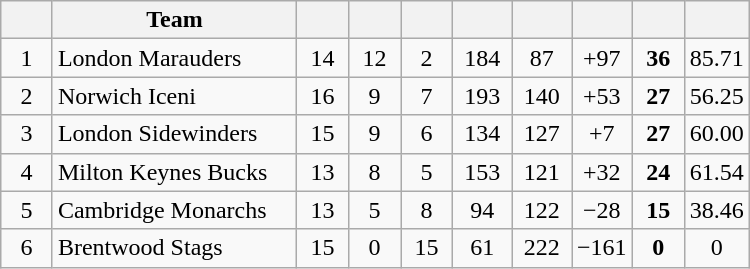<table class="wikitable" width=500 style="text-align:center;">
<tr>
<th width="7%"></th>
<th width="33%">Team</th>
<th width="7%"></th>
<th width="7%"></th>
<th width="7%"></th>
<th width="8%"></th>
<th width="8%"></th>
<th width="8%"></th>
<th width="7%"></th>
<th width="8%"></th>
</tr>
<tr>
<td>1</td>
<td align=left>London Marauders</td>
<td>14</td>
<td>12</td>
<td>2</td>
<td>184</td>
<td>87</td>
<td>+97</td>
<td><strong>36</strong></td>
<td>85.71</td>
</tr>
<tr>
<td>2</td>
<td align=left>Norwich Iceni</td>
<td>16</td>
<td>9</td>
<td>7</td>
<td>193</td>
<td>140</td>
<td>+53</td>
<td><strong>27</strong></td>
<td>56.25</td>
</tr>
<tr>
<td>3</td>
<td align=left>London Sidewinders</td>
<td>15</td>
<td>9</td>
<td>6</td>
<td>134</td>
<td>127</td>
<td>+7</td>
<td><strong>27</strong></td>
<td>60.00</td>
</tr>
<tr>
<td>4</td>
<td align=left>Milton Keynes Bucks</td>
<td>13</td>
<td>8</td>
<td>5</td>
<td>153</td>
<td>121</td>
<td>+32</td>
<td><strong>24</strong></td>
<td>61.54</td>
</tr>
<tr>
<td>5</td>
<td align=left>Cambridge Monarchs</td>
<td>13</td>
<td>5</td>
<td>8</td>
<td>94</td>
<td>122</td>
<td>−28</td>
<td><strong>15</strong></td>
<td>38.46</td>
</tr>
<tr>
<td>6</td>
<td align=left>Brentwood Stags</td>
<td>15</td>
<td>0</td>
<td>15</td>
<td>61</td>
<td>222</td>
<td>−161</td>
<td><strong>0</strong></td>
<td>0</td>
</tr>
</table>
